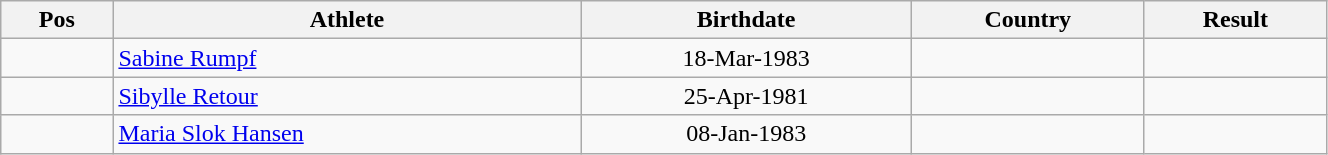<table class="wikitable"  style="text-align:center; width:70%;">
<tr>
<th>Pos</th>
<th>Athlete</th>
<th>Birthdate</th>
<th>Country</th>
<th>Result</th>
</tr>
<tr>
<td align=center></td>
<td align=left><a href='#'>Sabine Rumpf</a></td>
<td>18-Mar-1983</td>
<td align=left></td>
<td></td>
</tr>
<tr>
<td align=center></td>
<td align=left><a href='#'>Sibylle Retour</a></td>
<td>25-Apr-1981</td>
<td align=left></td>
<td></td>
</tr>
<tr>
<td align=center></td>
<td align=left><a href='#'>Maria Slok Hansen</a></td>
<td>08-Jan-1983</td>
<td align=left></td>
<td></td>
</tr>
</table>
